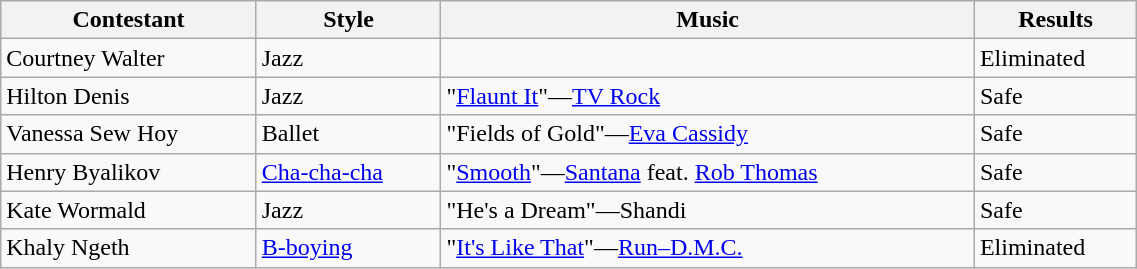<table class="wikitable" style="width:60%;">
<tr>
<th>Contestant</th>
<th>Style</th>
<th>Music</th>
<th>Results</th>
</tr>
<tr>
<td>Courtney Walter</td>
<td>Jazz</td>
<td></td>
<td>Eliminated</td>
</tr>
<tr>
<td>Hilton Denis</td>
<td>Jazz</td>
<td>"<a href='#'>Flaunt It</a>"—<a href='#'>TV Rock</a></td>
<td>Safe</td>
</tr>
<tr>
<td>Vanessa Sew Hoy</td>
<td>Ballet</td>
<td>"Fields of Gold"—<a href='#'>Eva Cassidy</a></td>
<td>Safe</td>
</tr>
<tr>
<td>Henry Byalikov</td>
<td><a href='#'>Cha-cha-cha</a></td>
<td>"<a href='#'>Smooth</a>"—<a href='#'>Santana</a> feat. <a href='#'>Rob Thomas</a></td>
<td>Safe</td>
</tr>
<tr>
<td>Kate Wormald</td>
<td>Jazz</td>
<td>"He's a Dream"—Shandi</td>
<td>Safe</td>
</tr>
<tr>
<td>Khaly Ngeth</td>
<td><a href='#'>B-boying</a></td>
<td>"<a href='#'>It's Like That</a>"—<a href='#'>Run–D.M.C.</a></td>
<td>Eliminated</td>
</tr>
</table>
